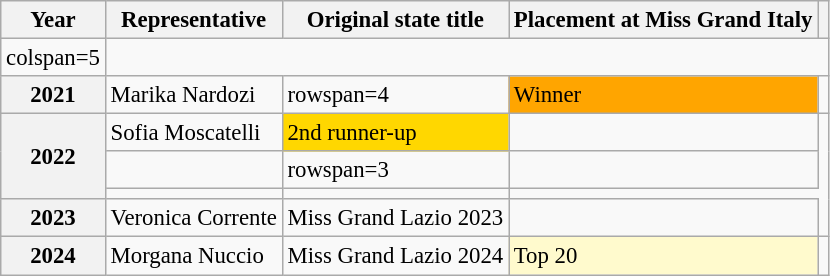<table class="wikitable defaultcenter col2left" style="font-size:95%;">
<tr>
<th>Year</th>
<th>Representative</th>
<th>Original state title</th>
<th>Placement at Miss Grand Italy</th>
<th></th>
</tr>
<tr>
<td>colspan=5 </td>
</tr>
<tr>
<th>2021</th>
<td>Marika Nardozi</td>
<td>rowspan=4 </td>
<td bgcolor=orange>Winner</td>
<td></td>
</tr>
<tr>
<th rowspan=3>2022</th>
<td>Sofia Moscatelli</td>
<td bgcolor=gold>2nd runner-up</td>
<td></td>
</tr>
<tr>
<td></td>
<td>rowspan=3 </td>
<td></td>
</tr>
<tr>
<td></td>
<td></td>
</tr>
<tr>
<th>2023</th>
<td>Veronica Corrente</td>
<td>Miss Grand Lazio 2023</td>
<td></td>
</tr>
<tr>
<th>2024</th>
<td>Morgana Nuccio</td>
<td>Miss Grand Lazio 2024</td>
<td bgcolor=#FFFACD>Top 20</td>
<td></td>
</tr>
</table>
